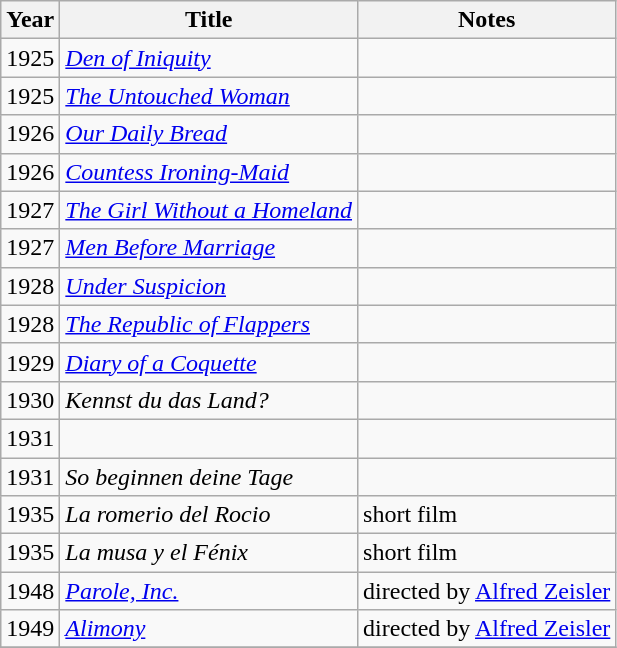<table class="wikitable sortable">
<tr>
<th>Year</th>
<th>Title</th>
<th>Notes</th>
</tr>
<tr>
<td>1925</td>
<td><em><a href='#'>Den of Iniquity</a></em></td>
<td></td>
</tr>
<tr>
<td>1925</td>
<td><em><a href='#'>The Untouched Woman</a></em></td>
<td></td>
</tr>
<tr>
<td>1926</td>
<td><em><a href='#'>Our Daily Bread</a></em></td>
<td></td>
</tr>
<tr>
<td>1926</td>
<td><em><a href='#'>Countess Ironing-Maid</a></em></td>
<td></td>
</tr>
<tr>
<td>1927</td>
<td><em><a href='#'>The Girl Without a Homeland</a></em></td>
<td></td>
</tr>
<tr>
<td>1927</td>
<td><em><a href='#'>Men Before Marriage</a></em></td>
<td></td>
</tr>
<tr>
<td>1928</td>
<td><em><a href='#'>Under Suspicion</a></em></td>
<td></td>
</tr>
<tr>
<td>1928</td>
<td><em><a href='#'>The Republic of Flappers</a></em></td>
<td></td>
</tr>
<tr>
<td>1929</td>
<td><em><a href='#'>Diary of a Coquette</a></em></td>
<td></td>
</tr>
<tr>
<td>1930</td>
<td><em>Kennst du das Land?</em></td>
<td></td>
</tr>
<tr>
<td>1931</td>
<td><em></em></td>
<td></td>
</tr>
<tr>
<td>1931</td>
<td><em>So beginnen deine Tage</em></td>
<td></td>
</tr>
<tr>
<td>1935</td>
<td><em>La romerio del Rocio</em></td>
<td>short film</td>
</tr>
<tr>
<td>1935</td>
<td><em>La musa y el Fénix</em></td>
<td>short film</td>
</tr>
<tr>
<td>1948</td>
<td><em><a href='#'>Parole, Inc.</a></em></td>
<td>directed by <a href='#'>Alfred Zeisler</a></td>
</tr>
<tr>
<td>1949</td>
<td><em><a href='#'>Alimony</a></em></td>
<td>directed by <a href='#'>Alfred Zeisler</a></td>
</tr>
<tr>
</tr>
</table>
